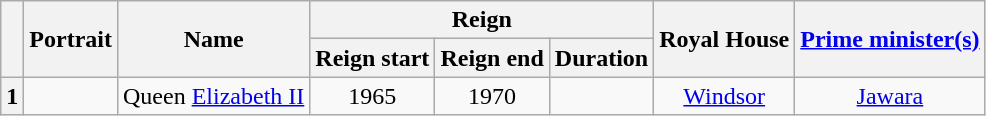<table class="wikitable" style="text-align:center">
<tr>
<th rowspan="2"></th>
<th rowspan="2">Portrait</th>
<th rowspan="2">Name<br></th>
<th colspan="3">Reign</th>
<th rowspan="2">Royal House</th>
<th rowspan="2"><a href='#'>Prime minister(s)</a></th>
</tr>
<tr>
<th>Reign start</th>
<th>Reign end</th>
<th>Duration</th>
</tr>
<tr>
<th>1</th>
<td></td>
<td>Queen <a href='#'>Elizabeth II</a><br></td>
<td> 1965</td>
<td> 1970</td>
<td></td>
<td><a href='#'>Windsor</a></td>
<td><a href='#'>Jawara</a></td>
</tr>
</table>
